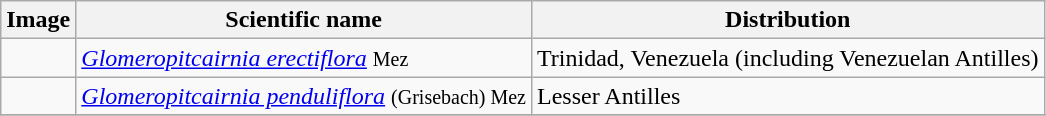<table class="wikitable sortable">
<tr>
<th>Image</th>
<th>Scientific name</th>
<th>Distribution</th>
</tr>
<tr>
<td></td>
<td><em><a href='#'>Glomeropitcairnia erectiflora</a></em> <small>Mez</small></td>
<td>Trinidad, Venezuela (including Venezuelan Antilles)</td>
</tr>
<tr>
<td></td>
<td><em><a href='#'>Glomeropitcairnia penduliflora</a></em> <small>(Grisebach) Mez</small></td>
<td>Lesser Antilles</td>
</tr>
<tr>
</tr>
</table>
